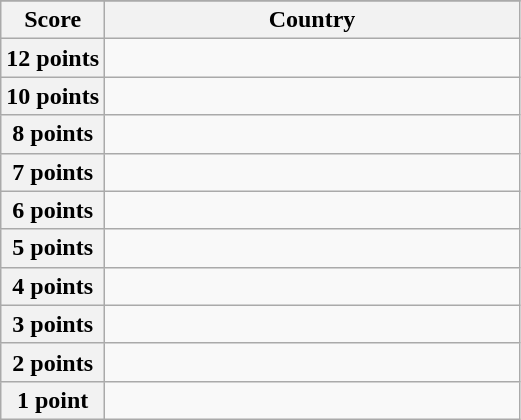<table class="wikitable">
<tr>
</tr>
<tr>
<th scope="col" width="20%">Score</th>
<th scope="col">Country</th>
</tr>
<tr>
<th scope="row">12 points</th>
<td></td>
</tr>
<tr>
<th scope="row">10 points</th>
<td></td>
</tr>
<tr>
<th scope="row">8 points</th>
<td></td>
</tr>
<tr>
<th scope="row">7 points</th>
<td></td>
</tr>
<tr>
<th scope="row">6 points</th>
<td></td>
</tr>
<tr>
<th scope="row">5 points</th>
<td></td>
</tr>
<tr>
<th scope="row">4 points</th>
<td></td>
</tr>
<tr>
<th scope="row">3 points</th>
<td></td>
</tr>
<tr>
<th scope="row">2 points</th>
<td></td>
</tr>
<tr>
<th scope="row">1 point</th>
<td></td>
</tr>
</table>
